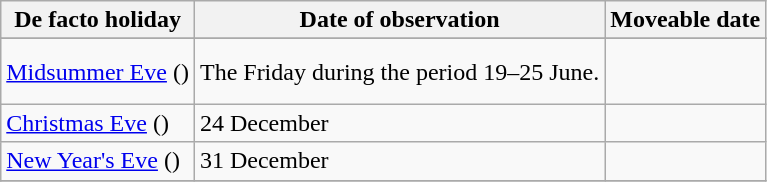<table class="wikitable">
<tr>
<th>De facto holiday</th>
<th>Date of observation</th>
<th>Moveable date</th>
</tr>
<tr>
</tr>
<tr>
<td><a href='#'>Midsummer Eve</a> ()</td>
<td>The Friday during the period 19–25 June.</td>
<td><br><strong></strong><br></td>
</tr>
<tr>
<td><a href='#'>Christmas Eve</a> ()</td>
<td>24 December</td>
<td></td>
</tr>
<tr>
<td><a href='#'>New Year's Eve</a> ()</td>
<td>31 December</td>
<td></td>
</tr>
<tr>
</tr>
</table>
